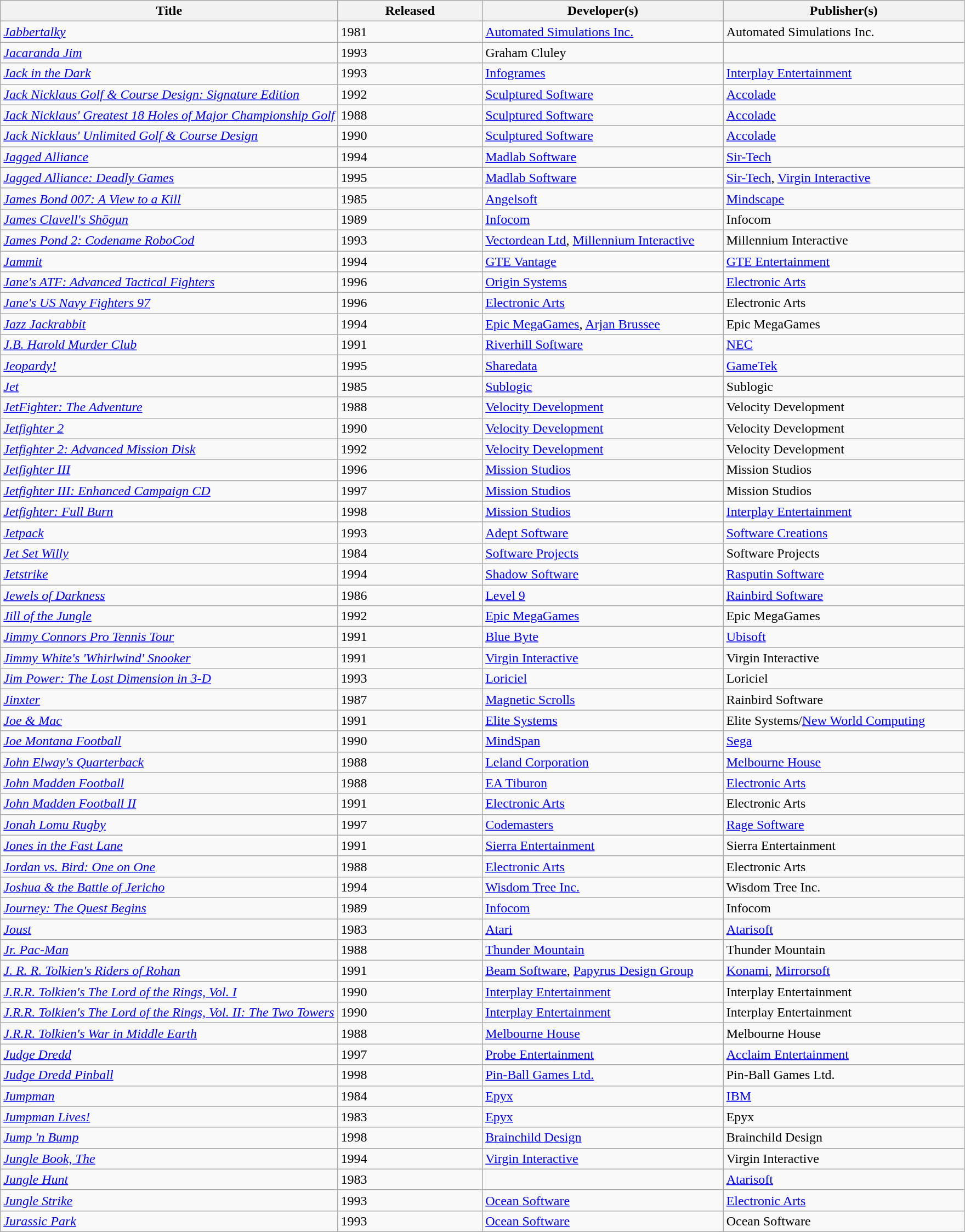<table class="wikitable sortable">
<tr>
<th width=35%>Title</th>
<th width=15%>Released</th>
<th width=25%>Developer(s)</th>
<th width=25%>Publisher(s)</th>
</tr>
<tr>
<td><em><a href='#'>Jabbertalky</a></em></td>
<td>1981</td>
<td><a href='#'>Automated Simulations Inc.</a></td>
<td>Automated Simulations Inc.</td>
</tr>
<tr>
<td><em><a href='#'>Jacaranda Jim</a></em></td>
<td>1993</td>
<td>Graham Cluley</td>
<td></td>
</tr>
<tr>
<td><em><a href='#'>Jack in the Dark</a></em></td>
<td>1993</td>
<td><a href='#'>Infogrames</a></td>
<td><a href='#'>Interplay Entertainment</a></td>
</tr>
<tr>
<td><em><a href='#'>Jack Nicklaus Golf & Course Design: Signature Edition</a></em></td>
<td>1992</td>
<td><a href='#'>Sculptured Software</a></td>
<td><a href='#'>Accolade</a></td>
</tr>
<tr>
<td><em><a href='#'>Jack Nicklaus' Greatest 18 Holes of Major Championship Golf</a></em></td>
<td>1988</td>
<td><a href='#'>Sculptured Software</a></td>
<td><a href='#'>Accolade</a></td>
</tr>
<tr>
<td><em><a href='#'>Jack Nicklaus' Unlimited Golf & Course Design</a></em></td>
<td>1990</td>
<td><a href='#'>Sculptured Software</a></td>
<td><a href='#'>Accolade</a></td>
</tr>
<tr>
<td><em><a href='#'>Jagged Alliance</a></em></td>
<td>1994</td>
<td><a href='#'>Madlab Software</a></td>
<td><a href='#'>Sir-Tech</a></td>
</tr>
<tr>
<td><em><a href='#'>Jagged Alliance: Deadly Games</a></em></td>
<td>1995</td>
<td><a href='#'>Madlab Software</a></td>
<td><a href='#'>Sir-Tech</a>, <a href='#'>Virgin Interactive</a></td>
</tr>
<tr>
<td><em><a href='#'>James Bond 007: A View to a Kill</a></em></td>
<td>1985</td>
<td><a href='#'>Angelsoft</a></td>
<td><a href='#'>Mindscape</a></td>
</tr>
<tr>
<td><em><a href='#'>James Clavell's Shōgun</a></em></td>
<td>1989</td>
<td><a href='#'>Infocom</a></td>
<td>Infocom</td>
</tr>
<tr>
<td><em><a href='#'>James Pond 2: Codename RoboCod</a></em></td>
<td>1993</td>
<td><a href='#'>Vectordean Ltd</a>, <a href='#'>Millennium Interactive</a></td>
<td>Millennium Interactive</td>
</tr>
<tr>
<td><em><a href='#'>Jammit</a></em></td>
<td>1994</td>
<td><a href='#'>GTE Vantage</a></td>
<td><a href='#'>GTE Entertainment</a></td>
</tr>
<tr>
<td><em><a href='#'>Jane's ATF: Advanced Tactical Fighters</a></em></td>
<td>1996</td>
<td><a href='#'>Origin Systems</a></td>
<td><a href='#'>Electronic Arts</a></td>
</tr>
<tr>
<td><em><a href='#'>Jane's US Navy Fighters 97</a></em></td>
<td>1996</td>
<td><a href='#'>Electronic Arts</a></td>
<td>Electronic Arts</td>
</tr>
<tr>
<td><em><a href='#'>Jazz Jackrabbit</a></em></td>
<td>1994</td>
<td><a href='#'>Epic MegaGames</a>, <a href='#'>Arjan Brussee</a></td>
<td>Epic MegaGames</td>
</tr>
<tr>
<td><em><a href='#'>J.B. Harold Murder Club</a></em></td>
<td>1991</td>
<td><a href='#'>Riverhill Software</a></td>
<td><a href='#'>NEC</a></td>
</tr>
<tr>
<td><em><a href='#'>Jeopardy!</a></em></td>
<td>1995</td>
<td><a href='#'>Sharedata</a></td>
<td><a href='#'>GameTek</a></td>
</tr>
<tr>
<td><em><a href='#'>Jet</a></em></td>
<td>1985</td>
<td><a href='#'>Sublogic</a></td>
<td>Sublogic</td>
</tr>
<tr>
<td><em><a href='#'>JetFighter: The Adventure</a></em></td>
<td>1988</td>
<td><a href='#'>Velocity Development</a></td>
<td>Velocity Development</td>
</tr>
<tr>
<td><em><a href='#'>Jetfighter 2</a></em></td>
<td>1990</td>
<td><a href='#'>Velocity Development</a></td>
<td>Velocity Development</td>
</tr>
<tr>
<td><em><a href='#'>Jetfighter 2: Advanced Mission Disk</a></em></td>
<td>1992</td>
<td><a href='#'>Velocity Development</a></td>
<td>Velocity Development</td>
</tr>
<tr>
<td><em><a href='#'>Jetfighter III</a></em></td>
<td>1996</td>
<td><a href='#'>Mission Studios</a></td>
<td>Mission Studios</td>
</tr>
<tr>
<td><em><a href='#'>Jetfighter III: Enhanced Campaign CD</a></em></td>
<td>1997</td>
<td><a href='#'>Mission Studios</a></td>
<td>Mission Studios</td>
</tr>
<tr>
<td><em><a href='#'>Jetfighter: Full Burn</a></em></td>
<td>1998</td>
<td><a href='#'>Mission Studios</a></td>
<td><a href='#'>Interplay Entertainment</a></td>
</tr>
<tr>
<td><em><a href='#'>Jetpack</a></em></td>
<td>1993</td>
<td><a href='#'>Adept Software</a></td>
<td><a href='#'>Software Creations</a></td>
</tr>
<tr>
<td><em><a href='#'>Jet Set Willy</a></em></td>
<td>1984</td>
<td><a href='#'>Software Projects</a></td>
<td>Software Projects</td>
</tr>
<tr>
<td><em><a href='#'>Jetstrike</a></em></td>
<td>1994</td>
<td><a href='#'>Shadow Software</a></td>
<td><a href='#'>Rasputin Software</a></td>
</tr>
<tr>
<td><em><a href='#'>Jewels of Darkness</a></em></td>
<td>1986</td>
<td><a href='#'>Level 9</a></td>
<td><a href='#'>Rainbird Software</a></td>
</tr>
<tr>
<td><em><a href='#'>Jill of the Jungle</a></em></td>
<td>1992</td>
<td><a href='#'>Epic MegaGames</a></td>
<td>Epic MegaGames</td>
</tr>
<tr>
<td><em><a href='#'>Jimmy Connors Pro Tennis Tour</a></em></td>
<td>1991</td>
<td><a href='#'>Blue Byte</a></td>
<td><a href='#'>Ubisoft</a></td>
</tr>
<tr>
<td><em><a href='#'>Jimmy White's 'Whirlwind' Snooker</a></em></td>
<td>1991</td>
<td><a href='#'>Virgin Interactive</a></td>
<td>Virgin Interactive</td>
</tr>
<tr>
<td><em><a href='#'>Jim Power: The Lost Dimension in 3-D</a></em></td>
<td>1993</td>
<td><a href='#'>Loriciel</a></td>
<td>Loriciel</td>
</tr>
<tr>
<td><em><a href='#'>Jinxter</a></em></td>
<td>1987</td>
<td><a href='#'>Magnetic Scrolls</a></td>
<td>Rainbird Software</td>
</tr>
<tr>
<td><em><a href='#'>Joe & Mac</a></em></td>
<td>1991</td>
<td><a href='#'>Elite Systems</a></td>
<td>Elite Systems/<a href='#'>New World Computing</a></td>
</tr>
<tr>
<td><em><a href='#'>Joe Montana Football</a></em></td>
<td>1990</td>
<td><a href='#'>MindSpan</a></td>
<td><a href='#'>Sega</a></td>
</tr>
<tr>
<td><em><a href='#'>John Elway's Quarterback</a></em></td>
<td>1988</td>
<td><a href='#'>Leland Corporation</a></td>
<td><a href='#'>Melbourne House</a></td>
</tr>
<tr>
<td><em><a href='#'>John Madden Football</a></em></td>
<td>1988</td>
<td><a href='#'>EA Tiburon</a></td>
<td><a href='#'>Electronic Arts</a></td>
</tr>
<tr>
<td><em><a href='#'>John Madden Football II</a></em></td>
<td>1991</td>
<td><a href='#'>Electronic Arts</a></td>
<td>Electronic Arts</td>
</tr>
<tr>
<td><em><a href='#'>Jonah Lomu Rugby</a></em></td>
<td>1997</td>
<td><a href='#'>Codemasters</a></td>
<td><a href='#'>Rage Software</a></td>
</tr>
<tr>
<td><em><a href='#'>Jones in the Fast Lane</a></em></td>
<td>1991</td>
<td><a href='#'>Sierra Entertainment</a></td>
<td>Sierra Entertainment</td>
</tr>
<tr>
<td><em><a href='#'>Jordan vs. Bird: One on One</a></em></td>
<td>1988</td>
<td><a href='#'>Electronic Arts</a></td>
<td>Electronic Arts</td>
</tr>
<tr>
<td><em><a href='#'>Joshua & the Battle of Jericho</a></em></td>
<td>1994</td>
<td><a href='#'>Wisdom Tree Inc.</a></td>
<td>Wisdom Tree Inc.</td>
</tr>
<tr>
<td><em><a href='#'>Journey: The Quest Begins</a></em></td>
<td>1989</td>
<td><a href='#'>Infocom</a></td>
<td>Infocom</td>
</tr>
<tr>
<td><em><a href='#'>Joust</a></em></td>
<td>1983</td>
<td><a href='#'>Atari</a></td>
<td><a href='#'>Atarisoft</a></td>
</tr>
<tr>
<td><em><a href='#'>Jr. Pac-Man</a></em></td>
<td>1988</td>
<td><a href='#'>Thunder Mountain</a></td>
<td>Thunder Mountain</td>
</tr>
<tr>
<td><em><a href='#'>J. R. R. Tolkien's Riders of Rohan</a></em></td>
<td>1991</td>
<td><a href='#'>Beam Software</a>, <a href='#'>Papyrus Design Group</a></td>
<td><a href='#'>Konami</a>, <a href='#'>Mirrorsoft</a></td>
</tr>
<tr>
<td><em><a href='#'>J.R.R. Tolkien's The Lord of the Rings, Vol. I</a></em></td>
<td>1990</td>
<td><a href='#'>Interplay Entertainment</a></td>
<td>Interplay Entertainment</td>
</tr>
<tr>
<td><em><a href='#'>J.R.R. Tolkien's The Lord of the Rings, Vol. II: The Two Towers</a></em></td>
<td>1990</td>
<td><a href='#'>Interplay Entertainment</a></td>
<td>Interplay Entertainment</td>
</tr>
<tr>
<td><em><a href='#'>J.R.R. Tolkien's War in Middle Earth</a></em></td>
<td>1988</td>
<td><a href='#'>Melbourne House</a></td>
<td>Melbourne House</td>
</tr>
<tr>
<td><em><a href='#'>Judge Dredd</a></em></td>
<td>1997</td>
<td><a href='#'>Probe Entertainment</a></td>
<td><a href='#'>Acclaim Entertainment</a></td>
</tr>
<tr>
<td><em><a href='#'>Judge Dredd Pinball</a></em></td>
<td>1998</td>
<td><a href='#'>Pin-Ball Games Ltd.</a></td>
<td>Pin-Ball Games Ltd.</td>
</tr>
<tr>
<td><em><a href='#'>Jumpman</a></em></td>
<td>1984</td>
<td><a href='#'>Epyx</a></td>
<td><a href='#'>IBM</a></td>
</tr>
<tr>
<td><em><a href='#'>Jumpman Lives!</a></em></td>
<td>1983</td>
<td><a href='#'>Epyx</a></td>
<td>Epyx</td>
</tr>
<tr>
<td><em><a href='#'>Jump 'n Bump</a></em></td>
<td>1998</td>
<td><a href='#'>Brainchild Design</a></td>
<td>Brainchild Design</td>
</tr>
<tr>
<td><em><a href='#'>Jungle Book, The</a></em></td>
<td>1994</td>
<td><a href='#'>Virgin Interactive</a></td>
<td>Virgin Interactive</td>
</tr>
<tr>
<td><em><a href='#'>Jungle Hunt</a></em></td>
<td>1983</td>
<td></td>
<td><a href='#'>Atarisoft</a></td>
</tr>
<tr>
<td><em><a href='#'>Jungle Strike</a></em></td>
<td>1993</td>
<td><a href='#'>Ocean Software</a></td>
<td><a href='#'>Electronic Arts</a></td>
</tr>
<tr>
<td><em><a href='#'>Jurassic Park</a></em></td>
<td>1993</td>
<td><a href='#'>Ocean Software</a></td>
<td>Ocean Software</td>
</tr>
</table>
